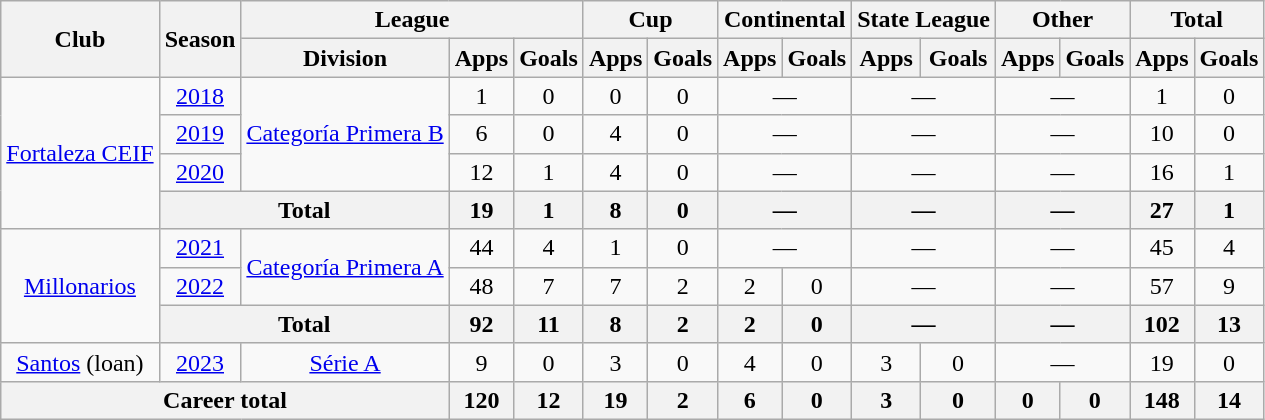<table class="wikitable" style="text-align: center;">
<tr>
<th rowspan="2">Club</th>
<th rowspan="2">Season</th>
<th colspan="3">League</th>
<th colspan="2">Cup</th>
<th colspan="2">Continental</th>
<th colspan="2">State League</th>
<th colspan="2">Other</th>
<th colspan="2">Total</th>
</tr>
<tr>
<th>Division</th>
<th>Apps</th>
<th>Goals</th>
<th>Apps</th>
<th>Goals</th>
<th>Apps</th>
<th>Goals</th>
<th>Apps</th>
<th>Goals</th>
<th>Apps</th>
<th>Goals</th>
<th>Apps</th>
<th>Goals</th>
</tr>
<tr>
<td rowspan="4"><a href='#'>Fortaleza CEIF</a></td>
<td><a href='#'>2018</a></td>
<td rowspan="3"><a href='#'>Categoría Primera B</a></td>
<td>1</td>
<td>0</td>
<td>0</td>
<td>0</td>
<td colspan="2">—</td>
<td colspan="2">—</td>
<td colspan="2">—</td>
<td>1</td>
<td>0</td>
</tr>
<tr>
<td><a href='#'>2019</a></td>
<td>6</td>
<td>0</td>
<td>4</td>
<td>0</td>
<td colspan="2">—</td>
<td colspan="2">—</td>
<td colspan="2">—</td>
<td>10</td>
<td>0</td>
</tr>
<tr>
<td><a href='#'>2020</a></td>
<td>12</td>
<td>1</td>
<td>4</td>
<td>0</td>
<td colspan="2">—</td>
<td colspan="2">—</td>
<td colspan="2">—</td>
<td>16</td>
<td>1</td>
</tr>
<tr>
<th colspan="2">Total</th>
<th>19</th>
<th>1</th>
<th>8</th>
<th>0</th>
<th colspan="2">—</th>
<th colspan="2">—</th>
<th colspan="2">—</th>
<th>27</th>
<th>1</th>
</tr>
<tr>
<td rowspan="3"><a href='#'>Millonarios</a></td>
<td><a href='#'>2021</a></td>
<td rowspan="2"><a href='#'>Categoría Primera A</a></td>
<td>44</td>
<td>4</td>
<td>1</td>
<td>0</td>
<td colspan="2">—</td>
<td colspan="2">—</td>
<td colspan="2">—</td>
<td>45</td>
<td>4</td>
</tr>
<tr>
<td><a href='#'>2022</a></td>
<td>48</td>
<td>7</td>
<td>7</td>
<td>2</td>
<td>2</td>
<td>0</td>
<td colspan="2">—</td>
<td colspan="2">—</td>
<td>57</td>
<td>9</td>
</tr>
<tr>
<th colspan="2">Total</th>
<th>92</th>
<th>11</th>
<th>8</th>
<th>2</th>
<th>2</th>
<th>0</th>
<th colspan="2">—</th>
<th colspan="2">—</th>
<th>102</th>
<th>13</th>
</tr>
<tr>
<td><a href='#'>Santos</a> (loan)</td>
<td><a href='#'>2023</a></td>
<td><a href='#'>Série A</a></td>
<td>9</td>
<td>0</td>
<td>3</td>
<td>0</td>
<td>4</td>
<td>0</td>
<td>3</td>
<td>0</td>
<td colspan="2">—</td>
<td>19</td>
<td>0</td>
</tr>
<tr>
<th colspan="3">Career total</th>
<th>120</th>
<th>12</th>
<th>19</th>
<th>2</th>
<th>6</th>
<th>0</th>
<th>3</th>
<th>0</th>
<th>0</th>
<th>0</th>
<th>148</th>
<th>14</th>
</tr>
</table>
